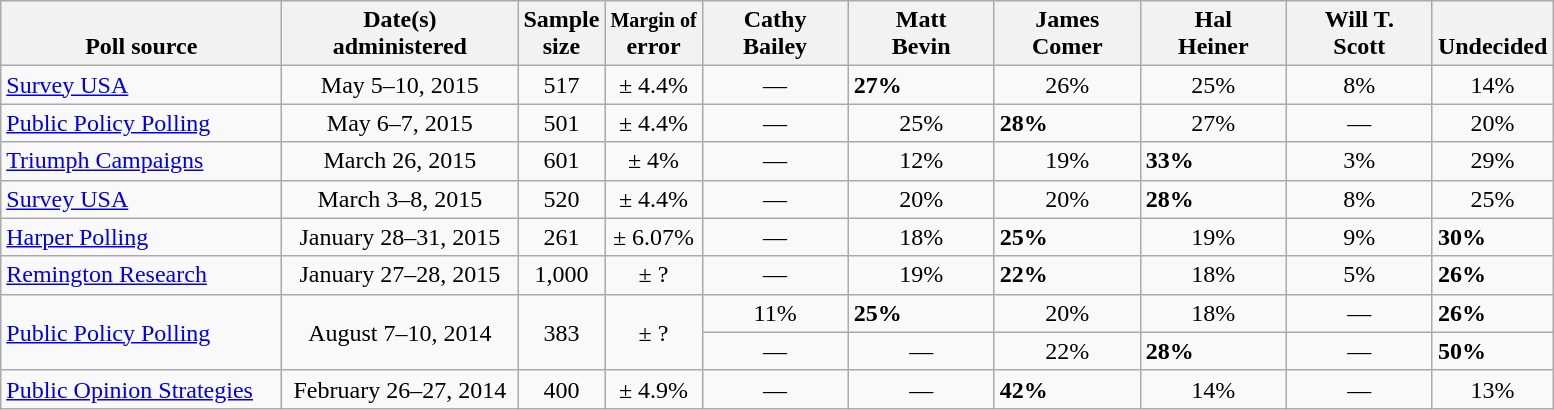<table class="wikitable">
<tr valign= bottom>
<th style="width:180px;">Poll source</th>
<th style="width:150px;">Date(s)<br>administered</th>
<th class=small>Sample<br>size</th>
<th><small>Margin of</small><br>error</th>
<th style="width:90px;">Cathy<br>Bailey</th>
<th style="width:90px;">Matt<br>Bevin</th>
<th style="width:90px;">James<br>Comer</th>
<th style="width:90px;">Hal<br>Heiner</th>
<th style="width:90px;">Will T.<br>Scott</th>
<th style="width:40px;">Undecided</th>
</tr>
<tr>
<td><a href='#'>Survey USA</a></td>
<td align=center>May 5–10, 2015</td>
<td align=center>517</td>
<td align=center>± 4.4%</td>
<td align=center>—</td>
<td><strong>27%</strong></td>
<td align=center>26%</td>
<td align=center>25%</td>
<td align=center>8%</td>
<td align=center>14%</td>
</tr>
<tr>
<td><a href='#'>Public Policy Polling</a></td>
<td align=center>May 6–7, 2015</td>
<td align=center>501</td>
<td align=center>± 4.4%</td>
<td align=center>—</td>
<td align=center>25%</td>
<td><strong>28%</strong></td>
<td align=center>27%</td>
<td align=center>—</td>
<td align=center>20%</td>
</tr>
<tr>
<td><a href='#'>Triumph Campaigns</a></td>
<td align=center>March 26, 2015</td>
<td align=center>601</td>
<td align=center>± 4%</td>
<td align=center>—</td>
<td align=center>12%</td>
<td align=center>19%</td>
<td><strong>33%</strong></td>
<td align=center>3%</td>
<td align=center>29%</td>
</tr>
<tr>
<td><a href='#'>Survey USA</a></td>
<td align=center>March 3–8, 2015</td>
<td align=center>520</td>
<td align=center>± 4.4%</td>
<td align=center>—</td>
<td align=center>20%</td>
<td align=center>20%</td>
<td><strong>28%</strong></td>
<td align=center>8%</td>
<td align=center>25%</td>
</tr>
<tr>
<td><a href='#'>Harper Polling</a></td>
<td align=center>January 28–31, 2015</td>
<td align=center>261</td>
<td align=center>± 6.07%</td>
<td align=center>—</td>
<td align=center>18%</td>
<td><strong>25%</strong></td>
<td align=center>19%</td>
<td align=center>9%</td>
<td><strong>30%</strong></td>
</tr>
<tr>
<td><a href='#'>Remington Research</a></td>
<td align=center>January 27–28, 2015</td>
<td align=center>1,000</td>
<td align=center>± ?</td>
<td align=center>—</td>
<td align=center>19%</td>
<td><strong>22%</strong></td>
<td align=center>18%</td>
<td align=center>5%</td>
<td><strong>26%</strong></td>
</tr>
<tr>
<td rowspan=2><a href='#'>Public Policy Polling</a></td>
<td style="text-align:center;" rowspan="2">August 7–10, 2014</td>
<td style="text-align:center;" rowspan="2">383</td>
<td style="text-align:center;" rowspan="2">± ?</td>
<td align=center>11%</td>
<td><strong>25%</strong></td>
<td align=center>20%</td>
<td align=center>18%</td>
<td align=center>—</td>
<td><strong>26%</strong></td>
</tr>
<tr>
<td align=center>—</td>
<td align=center>—</td>
<td align=center>22%</td>
<td><strong>28%</strong></td>
<td align=center>—</td>
<td><strong>50%</strong></td>
</tr>
<tr>
<td><a href='#'>Public Opinion Strategies</a></td>
<td align=center>February 26–27, 2014</td>
<td align=center>400</td>
<td align=center>± 4.9%</td>
<td align=center>—</td>
<td align=center>—</td>
<td><strong>42%</strong></td>
<td align=center>14%</td>
<td align=center>—</td>
<td align=center>13%</td>
</tr>
</table>
